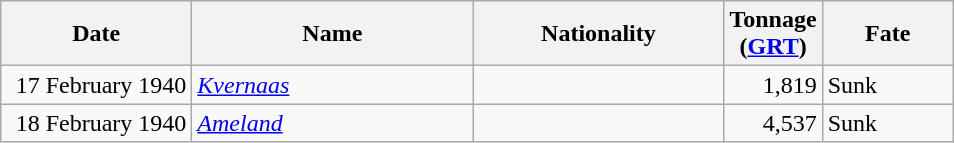<table class="wikitable sortable">
<tr>
<th width="120px">Date</th>
<th width="180px">Name</th>
<th width="160px">Nationality</th>
<th width="25px">Tonnage<br>(<a href='#'>GRT</a>)</th>
<th width="80px">Fate</th>
</tr>
<tr>
<td align="right">17 February 1940</td>
<td align="left"><a href='#'><em>Kvernaas</em></a></td>
<td align="left"></td>
<td align="right">1,819</td>
<td align="left">Sunk</td>
</tr>
<tr>
<td align="right">18 February 1940</td>
<td align="left"><a href='#'><em>Ameland</em></a></td>
<td align="left"></td>
<td align="right">4,537</td>
<td align="left">Sunk</td>
</tr>
</table>
